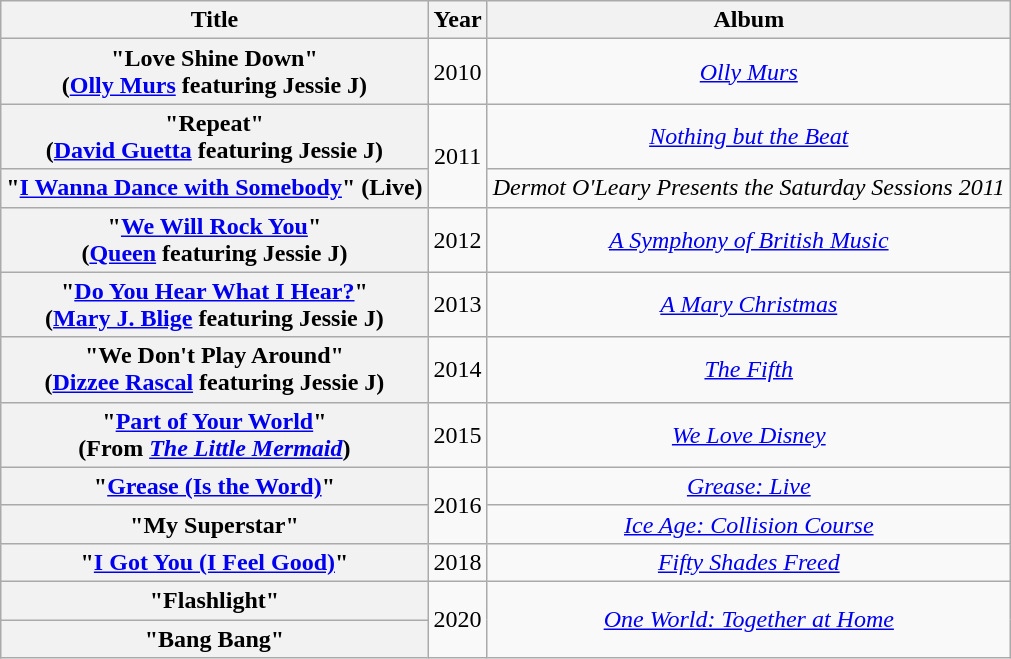<table class="wikitable plainrowheaders" style="text-align:center">
<tr>
<th scope="col">Title</th>
<th scope="col">Year</th>
<th scope="col">Album</th>
</tr>
<tr>
<th scope="row">"Love Shine Down"<br><span>(<a href='#'>Olly Murs</a> featuring Jessie J)</span></th>
<td>2010</td>
<td><em><a href='#'>Olly Murs</a></em></td>
</tr>
<tr>
<th scope="row">"Repeat"<br><span>(<a href='#'>David Guetta</a> featuring Jessie J)</span></th>
<td rowspan="2">2011</td>
<td><em><a href='#'>Nothing but the Beat</a></em></td>
</tr>
<tr>
<th scope="row">"<a href='#'>I Wanna Dance with Somebody</a>" (Live)</th>
<td><em>Dermot O'Leary Presents the Saturday Sessions 2011</em></td>
</tr>
<tr>
<th scope="row">"<a href='#'>We Will Rock You</a>"<br><span>(<a href='#'>Queen</a> featuring Jessie J)</span></th>
<td>2012</td>
<td><em><a href='#'>A Symphony of British Music</a></em></td>
</tr>
<tr>
<th scope="row">"<a href='#'>Do You Hear What I Hear?</a>"<br><span>(<a href='#'>Mary J. Blige</a> featuring Jessie J)</span></th>
<td>2013</td>
<td><em><a href='#'>A Mary Christmas</a></em></td>
</tr>
<tr>
<th scope="row">"We Don't Play Around"<br><span>(<a href='#'>Dizzee Rascal</a> featuring Jessie J)</span></th>
<td>2014</td>
<td><em><a href='#'>The Fifth</a></em></td>
</tr>
<tr>
<th scope="row">"<a href='#'>Part of Your World</a>" <br><span>(From <em><a href='#'>The Little Mermaid</a></em>)</span></th>
<td>2015</td>
<td><em><a href='#'>We Love Disney</a></em></td>
</tr>
<tr>
<th scope="row">"<a href='#'>Grease (Is the Word)</a>"</th>
<td rowspan="2">2016</td>
<td><em><a href='#'>Grease: Live</a></em></td>
</tr>
<tr>
<th scope="row">"My Superstar"</th>
<td><em><a href='#'>Ice Age: Collision Course</a></em></td>
</tr>
<tr>
<th scope="row">"<a href='#'>I Got You (I Feel Good)</a>"</th>
<td>2018</td>
<td><em><a href='#'>Fifty Shades Freed</a></em></td>
</tr>
<tr>
<th scope="row">"Flashlight"</th>
<td rowspan="2">2020</td>
<td rowspan="2"><em><a href='#'>One World: Together at Home</a></em></td>
</tr>
<tr>
<th scope="row">"Bang Bang"</th>
</tr>
</table>
